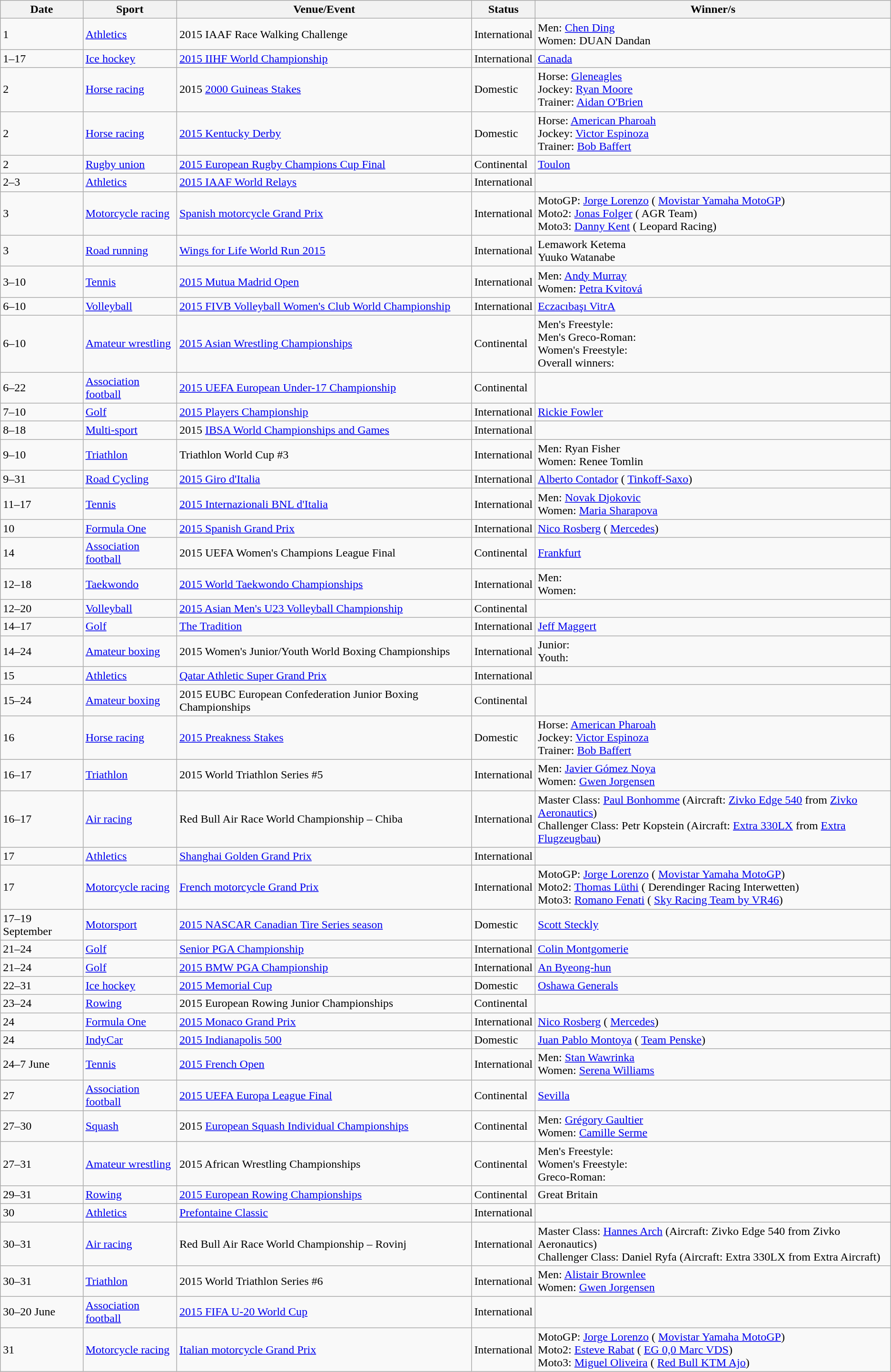<table class="wikitable sortable">
<tr>
<th>Date</th>
<th>Sport</th>
<th>Venue/Event</th>
<th>Status</th>
<th>Winner/s</th>
</tr>
<tr>
<td>1</td>
<td><a href='#'>Athletics</a></td>
<td> 2015 IAAF Race Walking Challenge</td>
<td>International</td>
<td>Men:  <a href='#'>Chen Ding</a><br>Women:  DUAN Dandan</td>
</tr>
<tr>
<td>1–17</td>
<td><a href='#'>Ice hockey</a></td>
<td> <a href='#'>2015 IIHF World Championship</a></td>
<td>International</td>
<td> <a href='#'>Canada</a></td>
</tr>
<tr>
<td>2</td>
<td><a href='#'>Horse racing</a></td>
<td> 2015 <a href='#'>2000 Guineas Stakes</a></td>
<td>Domestic</td>
<td>Horse:  <a href='#'>Gleneagles</a><br>Jockey:  <a href='#'>Ryan Moore</a><br>Trainer:  <a href='#'>Aidan O'Brien</a></td>
</tr>
<tr>
<td>2</td>
<td><a href='#'>Horse racing</a></td>
<td> <a href='#'>2015 Kentucky Derby</a></td>
<td>Domestic</td>
<td>Horse:  <a href='#'>American Pharoah</a><br>Jockey:  <a href='#'>Victor Espinoza</a><br>Trainer:  <a href='#'>Bob Baffert</a></td>
</tr>
<tr>
<td>2</td>
<td><a href='#'>Rugby union</a></td>
<td> <a href='#'>2015 European Rugby Champions Cup Final</a></td>
<td>Continental</td>
<td> <a href='#'>Toulon</a></td>
</tr>
<tr>
<td>2–3</td>
<td><a href='#'>Athletics</a></td>
<td> <a href='#'>2015 IAAF World Relays</a></td>
<td>International</td>
<td></td>
</tr>
<tr>
<td>3</td>
<td><a href='#'>Motorcycle racing</a></td>
<td> <a href='#'>Spanish motorcycle Grand Prix</a></td>
<td>International</td>
<td>MotoGP:  <a href='#'>Jorge Lorenzo</a> ( <a href='#'>Movistar Yamaha MotoGP</a>)<br>Moto2:  <a href='#'>Jonas Folger</a> ( AGR Team)<br>Moto3:  <a href='#'>Danny Kent</a> ( Leopard Racing)</td>
</tr>
<tr>
<td>3</td>
<td><a href='#'>Road running</a></td>
<td><a href='#'>Wings for Life World Run 2015</a></td>
<td>International</td>
<td> Lemawork Ketema<br> Yuuko Watanabe</td>
</tr>
<tr>
<td>3–10</td>
<td><a href='#'>Tennis</a></td>
<td> <a href='#'>2015 Mutua Madrid Open</a></td>
<td>International</td>
<td>Men:  <a href='#'>Andy Murray</a><br>Women:  <a href='#'>Petra Kvitová</a></td>
</tr>
<tr>
<td>6–10</td>
<td><a href='#'>Volleyball</a></td>
<td> <a href='#'>2015 FIVB Volleyball Women's Club World Championship</a></td>
<td>International</td>
<td> <a href='#'>Eczacıbaşı VitrA</a></td>
</tr>
<tr>
<td>6–10</td>
<td><a href='#'>Amateur wrestling</a></td>
<td> <a href='#'>2015 Asian Wrestling Championships</a></td>
<td>Continental</td>
<td>Men's Freestyle: <br>Men's Greco-Roman: <br>Women's Freestyle: <br>Overall winners: </td>
</tr>
<tr>
<td>6–22</td>
<td><a href='#'>Association football</a></td>
<td> <a href='#'>2015 UEFA European Under-17 Championship</a></td>
<td>Continental</td>
<td></td>
</tr>
<tr>
<td>7–10</td>
<td><a href='#'>Golf</a></td>
<td> <a href='#'>2015 Players Championship</a></td>
<td>International</td>
<td> <a href='#'>Rickie Fowler</a></td>
</tr>
<tr>
<td>8–18</td>
<td><a href='#'>Multi-sport</a></td>
<td> 2015 <a href='#'>IBSA World Championships and Games</a></td>
<td>International</td>
<td></td>
</tr>
<tr>
<td>9–10</td>
<td><a href='#'>Triathlon</a></td>
<td> Triathlon World Cup #3</td>
<td>International</td>
<td>Men:  Ryan Fisher<br>Women:  Renee Tomlin</td>
</tr>
<tr>
<td>9–31</td>
<td><a href='#'>Road Cycling</a></td>
<td> <a href='#'>2015 Giro d'Italia</a></td>
<td>International</td>
<td> <a href='#'>Alberto Contador</a> ( <a href='#'>Tinkoff-Saxo</a>)</td>
</tr>
<tr>
<td>11–17</td>
<td><a href='#'>Tennis</a></td>
<td> <a href='#'>2015 Internazionali BNL d'Italia</a></td>
<td>International</td>
<td>Men:  <a href='#'>Novak Djokovic</a><br>Women:  <a href='#'>Maria Sharapova</a></td>
</tr>
<tr>
<td>10</td>
<td><a href='#'>Formula One</a></td>
<td> <a href='#'>2015 Spanish Grand Prix</a></td>
<td>International</td>
<td> <a href='#'>Nico Rosberg</a> ( <a href='#'>Mercedes</a>)</td>
</tr>
<tr>
<td>14</td>
<td><a href='#'>Association football</a></td>
<td> 2015 UEFA Women's Champions League Final</td>
<td>Continental</td>
<td> <a href='#'>Frankfurt</a></td>
</tr>
<tr>
<td>12–18</td>
<td><a href='#'>Taekwondo</a></td>
<td> <a href='#'>2015 World Taekwondo Championships</a></td>
<td>International</td>
<td>Men:  <br>Women: </td>
</tr>
<tr>
<td>12–20</td>
<td><a href='#'>Volleyball</a></td>
<td> <a href='#'>2015 Asian Men's U23 Volleyball Championship</a></td>
<td>Continental</td>
<td></td>
</tr>
<tr>
<td>14–17</td>
<td><a href='#'>Golf</a></td>
<td> <a href='#'>The Tradition</a></td>
<td>International</td>
<td> <a href='#'>Jeff Maggert</a></td>
</tr>
<tr>
<td>14–24</td>
<td><a href='#'>Amateur boxing</a></td>
<td> 2015 Women's Junior/Youth World Boxing Championships</td>
<td>International</td>
<td>Junior: <br>Youth: </td>
</tr>
<tr>
<td>15</td>
<td><a href='#'>Athletics</a></td>
<td> <a href='#'>Qatar Athletic Super Grand Prix</a></td>
<td>International</td>
<td></td>
</tr>
<tr>
<td>15–24</td>
<td><a href='#'>Amateur boxing</a></td>
<td> 2015 EUBC European Confederation Junior Boxing Championships</td>
<td>Continental</td>
<td></td>
</tr>
<tr>
<td>16</td>
<td><a href='#'>Horse racing</a></td>
<td> <a href='#'>2015 Preakness Stakes</a></td>
<td>Domestic</td>
<td>Horse:  <a href='#'>American Pharoah</a><br>Jockey:  <a href='#'>Victor Espinoza</a><br>Trainer:  <a href='#'>Bob Baffert</a></td>
</tr>
<tr>
<td>16–17</td>
<td><a href='#'>Triathlon</a></td>
<td> 2015 World Triathlon Series #5</td>
<td>International</td>
<td>Men:  <a href='#'>Javier Gómez Noya</a><br>Women:  <a href='#'>Gwen Jorgensen</a></td>
</tr>
<tr>
<td>16–17</td>
<td><a href='#'>Air racing</a></td>
<td> Red Bull Air Race World Championship – Chiba</td>
<td>International</td>
<td>Master Class:  <a href='#'>Paul Bonhomme</a> (Aircraft: <a href='#'>Zivko Edge 540</a> from  <a href='#'>Zivko Aeronautics</a>)<br>Challenger Class:  Petr Kopstein (Aircraft: <a href='#'>Extra 330LX</a> from  <a href='#'>Extra Flugzeugbau</a>)</td>
</tr>
<tr>
<td>17</td>
<td><a href='#'>Athletics</a></td>
<td> <a href='#'>Shanghai Golden Grand Prix</a></td>
<td>International</td>
<td></td>
</tr>
<tr>
<td>17</td>
<td><a href='#'>Motorcycle racing</a></td>
<td> <a href='#'>French motorcycle Grand Prix</a></td>
<td>International</td>
<td>MotoGP:  <a href='#'>Jorge Lorenzo</a> ( <a href='#'>Movistar Yamaha MotoGP</a>)<br>Moto2:  <a href='#'>Thomas Lüthi</a> ( Derendinger Racing Interwetten)<br>Moto3:  <a href='#'>Romano Fenati</a> ( <a href='#'>Sky Racing Team by VR46</a>)</td>
</tr>
<tr>
<td>17–19 September</td>
<td><a href='#'>Motorsport</a></td>
<td> <a href='#'>2015 NASCAR Canadian Tire Series season</a></td>
<td>Domestic</td>
<td> <a href='#'>Scott Steckly</a></td>
</tr>
<tr>
<td>21–24</td>
<td><a href='#'>Golf</a></td>
<td> <a href='#'>Senior PGA Championship</a></td>
<td>International</td>
<td> <a href='#'>Colin Montgomerie</a></td>
</tr>
<tr>
<td>21–24</td>
<td><a href='#'>Golf</a></td>
<td> <a href='#'>2015 BMW PGA Championship</a></td>
<td>International</td>
<td> <a href='#'>An Byeong-hun</a></td>
</tr>
<tr>
<td>22–31</td>
<td><a href='#'>Ice hockey</a></td>
<td> <a href='#'>2015 Memorial Cup</a></td>
<td>Domestic</td>
<td> <a href='#'>Oshawa Generals</a></td>
</tr>
<tr>
<td>23–24</td>
<td><a href='#'>Rowing</a></td>
<td> 2015 European Rowing Junior Championships</td>
<td>Continental</td>
<td></td>
</tr>
<tr>
<td>24</td>
<td><a href='#'>Formula One</a></td>
<td> <a href='#'>2015 Monaco Grand Prix</a></td>
<td>International</td>
<td> <a href='#'>Nico Rosberg</a> ( <a href='#'>Mercedes</a>)</td>
</tr>
<tr>
<td>24</td>
<td><a href='#'>IndyCar</a></td>
<td> <a href='#'>2015 Indianapolis 500</a></td>
<td>Domestic</td>
<td> <a href='#'>Juan Pablo Montoya</a> ( <a href='#'>Team Penske</a>)</td>
</tr>
<tr>
<td>24–7 June</td>
<td><a href='#'>Tennis</a></td>
<td> <a href='#'>2015 French Open</a></td>
<td>International</td>
<td>Men:  <a href='#'>Stan Wawrinka</a><br>Women:  <a href='#'>Serena Williams</a></td>
</tr>
<tr>
<td>27</td>
<td><a href='#'>Association football</a></td>
<td> <a href='#'>2015 UEFA Europa League Final</a></td>
<td>Continental</td>
<td> <a href='#'>Sevilla</a></td>
</tr>
<tr>
<td>27–30</td>
<td><a href='#'>Squash</a></td>
<td> 2015 <a href='#'>European Squash Individual Championships</a></td>
<td>Continental</td>
<td>Men:  <a href='#'>Grégory Gaultier</a><br>Women:  <a href='#'>Camille Serme</a></td>
</tr>
<tr>
<td>27–31</td>
<td><a href='#'>Amateur wrestling</a></td>
<td> 2015 African Wrestling Championships</td>
<td>Continental</td>
<td>Men's Freestyle: <br>Women's Freestyle: <br>Greco-Roman: </td>
</tr>
<tr>
<td>29–31</td>
<td><a href='#'>Rowing</a></td>
<td> <a href='#'>2015 European Rowing Championships</a></td>
<td>Continental</td>
<td> Great Britain</td>
</tr>
<tr>
<td>30</td>
<td><a href='#'>Athletics</a></td>
<td> <a href='#'>Prefontaine Classic</a></td>
<td>International</td>
<td></td>
</tr>
<tr>
<td>30–31</td>
<td><a href='#'>Air racing</a></td>
<td> Red Bull Air Race World Championship – Rovinj</td>
<td>International</td>
<td>Master Class:  <a href='#'>Hannes Arch</a> (Aircraft: Zivko Edge 540 from  Zivko Aeronautics)<br> Challenger Class:  Daniel Ryfa (Aircraft: Extra 330LX from  Extra Aircraft)</td>
</tr>
<tr>
<td>30–31</td>
<td><a href='#'>Triathlon</a></td>
<td> 2015 World Triathlon Series #6</td>
<td>International</td>
<td>Men:  <a href='#'>Alistair Brownlee</a><br>Women:  <a href='#'>Gwen Jorgensen</a></td>
</tr>
<tr>
<td>30–20 June</td>
<td><a href='#'>Association football</a></td>
<td> <a href='#'>2015 FIFA U-20 World Cup</a></td>
<td>International</td>
<td></td>
</tr>
<tr>
<td>31</td>
<td><a href='#'>Motorcycle racing</a></td>
<td> <a href='#'>Italian motorcycle Grand Prix</a></td>
<td>International</td>
<td>MotoGP:  <a href='#'>Jorge Lorenzo</a> ( <a href='#'>Movistar Yamaha MotoGP</a>)<br>Moto2:  <a href='#'>Esteve Rabat</a> ( <a href='#'>EG 0,0 Marc VDS</a>)<br>Moto3:  <a href='#'>Miguel Oliveira</a> ( <a href='#'>Red Bull KTM Ajo</a>)</td>
</tr>
</table>
